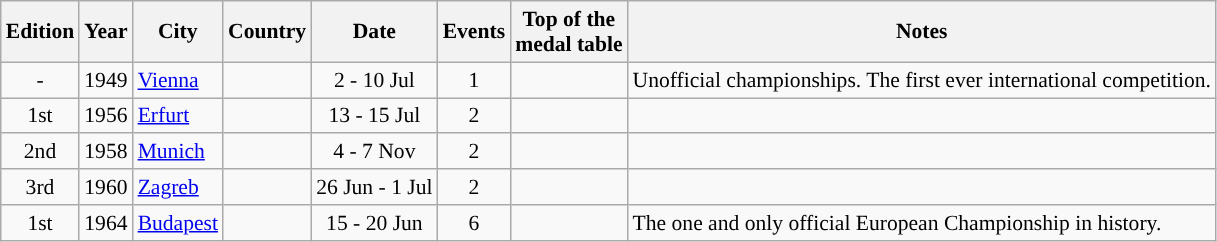<table class="wikitable sortable" style="text-align:left; font-size:90%;">
<tr>
<th>Edition</th>
<th>Year</th>
<th>City</th>
<th>Country</th>
<th>Date</th>
<th>Events</th>
<th>Top of the<br>medal table</th>
<th>Notes</th>
</tr>
<tr>
<td align=center>-</td>
<td align=center>1949</td>
<td><a href='#'>Vienna</a></td>
<td></td>
<td align=center>2 - 10 Jul</td>
<td align=center>1</td>
<td></td>
<td>Unofficial championships. The first ever international competition.</td>
</tr>
<tr>
<td align=center>1st</td>
<td align=center>1956</td>
<td><a href='#'>Erfurt</a></td>
<td></td>
<td align=center>13 - 15 Jul</td>
<td align=center>2</td>
<td></td>
<td></td>
</tr>
<tr>
<td align=center>2nd</td>
<td align=center>1958</td>
<td><a href='#'>Munich</a></td>
<td></td>
<td align=center>4 - 7 Nov</td>
<td align=center>2</td>
<td></td>
<td></td>
</tr>
<tr>
<td align=center>3rd</td>
<td align=center>1960</td>
<td><a href='#'>Zagreb</a></td>
<td></td>
<td align=center>26 Jun - 1 Jul</td>
<td align=center>2</td>
<td></td>
<td></td>
</tr>
<tr>
<td align=center>1st</td>
<td align=center>1964</td>
<td><a href='#'>Budapest</a></td>
<td></td>
<td align=center>15 - 20 Jun</td>
<td align=center>6</td>
<td></td>
<td>The one and only official European Championship in history.</td>
</tr>
</table>
